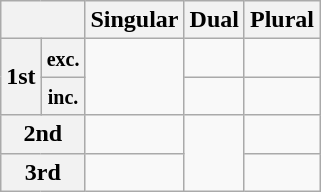<table class="wikitable">
<tr>
<th colspan="2"></th>
<th>Singular</th>
<th>Dual</th>
<th>Plural</th>
</tr>
<tr>
<th rowspan="2">1st</th>
<th><small>exc.</small></th>
<td rowspan="2"></td>
<td></td>
<td></td>
</tr>
<tr>
<th><small>inc.</small></th>
<td></td>
<td></td>
</tr>
<tr>
<th colspan="2">2nd</th>
<td></td>
<td rowspan="2"></td>
<td></td>
</tr>
<tr>
<th colspan="2">3rd</th>
<td></td>
<td></td>
</tr>
</table>
